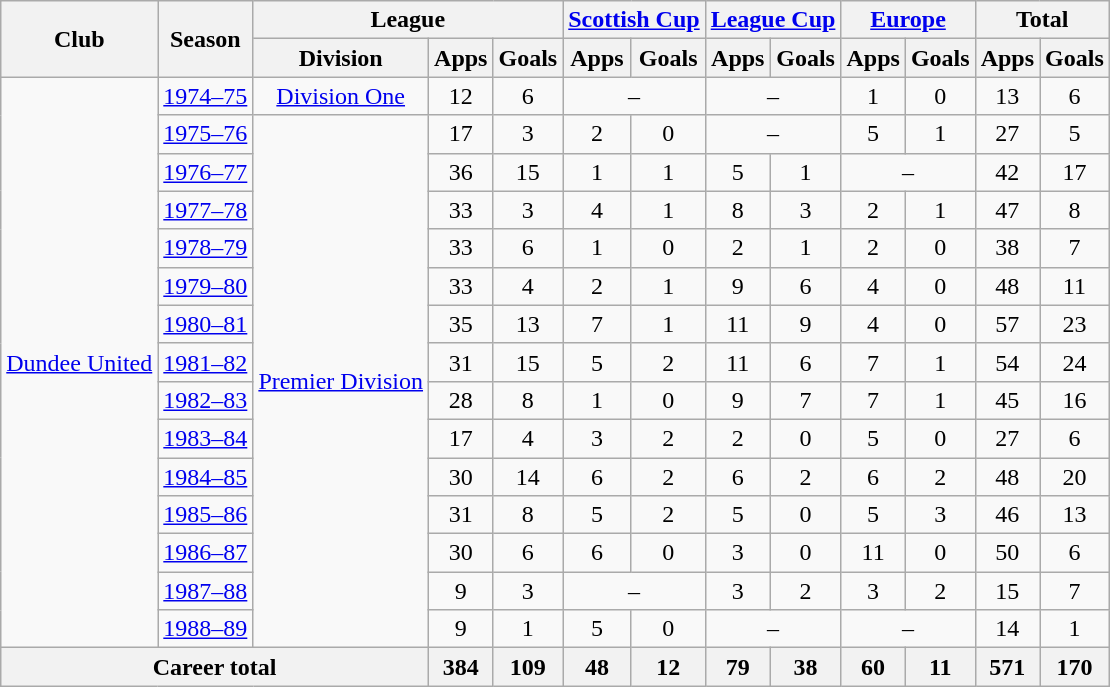<table class="wikitable" style="text-align:center">
<tr>
<th rowspan="2">Club</th>
<th rowspan="2">Season</th>
<th colspan="3">League</th>
<th colspan="2"><a href='#'>Scottish Cup</a></th>
<th colspan="2"><a href='#'>League Cup</a></th>
<th colspan="2"><a href='#'>Europe</a></th>
<th colspan="2">Total</th>
</tr>
<tr>
<th>Division</th>
<th>Apps</th>
<th>Goals</th>
<th>Apps</th>
<th>Goals</th>
<th>Apps</th>
<th>Goals</th>
<th>Apps</th>
<th>Goals</th>
<th>Apps</th>
<th>Goals</th>
</tr>
<tr>
<td rowspan="15"><a href='#'>Dundee United</a></td>
<td><a href='#'>1974–75</a></td>
<td><a href='#'>Division One</a></td>
<td>12</td>
<td>6</td>
<td colspan="2">–</td>
<td colspan="2">–</td>
<td>1</td>
<td>0</td>
<td>13</td>
<td>6</td>
</tr>
<tr>
<td><a href='#'>1975–76</a></td>
<td rowspan=14><a href='#'>Premier Division</a></td>
<td>17</td>
<td>3</td>
<td>2</td>
<td>0</td>
<td colspan="2">–</td>
<td>5</td>
<td>1</td>
<td>27</td>
<td>5</td>
</tr>
<tr>
<td><a href='#'>1976–77</a></td>
<td>36</td>
<td>15</td>
<td>1</td>
<td>1</td>
<td>5</td>
<td>1</td>
<td colspan="2">–</td>
<td>42</td>
<td>17</td>
</tr>
<tr>
<td><a href='#'>1977–78</a></td>
<td>33</td>
<td>3</td>
<td>4</td>
<td>1</td>
<td>8</td>
<td>3</td>
<td>2</td>
<td>1</td>
<td>47</td>
<td>8</td>
</tr>
<tr>
<td><a href='#'>1978–79</a></td>
<td>33</td>
<td>6</td>
<td>1</td>
<td>0</td>
<td>2</td>
<td>1</td>
<td>2</td>
<td>0</td>
<td>38</td>
<td>7</td>
</tr>
<tr>
<td><a href='#'>1979–80</a></td>
<td>33</td>
<td>4</td>
<td>2</td>
<td>1</td>
<td>9</td>
<td>6</td>
<td>4</td>
<td>0</td>
<td>48</td>
<td>11</td>
</tr>
<tr>
<td><a href='#'>1980–81</a></td>
<td>35</td>
<td>13</td>
<td>7</td>
<td>1</td>
<td>11</td>
<td>9</td>
<td>4</td>
<td>0</td>
<td>57</td>
<td>23</td>
</tr>
<tr>
<td><a href='#'>1981–82</a></td>
<td>31</td>
<td>15</td>
<td>5</td>
<td>2</td>
<td>11</td>
<td>6</td>
<td>7</td>
<td>1</td>
<td>54</td>
<td>24</td>
</tr>
<tr>
<td><a href='#'>1982–83</a></td>
<td>28</td>
<td>8</td>
<td>1</td>
<td>0</td>
<td>9</td>
<td>7</td>
<td>7</td>
<td>1</td>
<td>45</td>
<td>16</td>
</tr>
<tr>
<td><a href='#'>1983–84</a></td>
<td>17</td>
<td>4</td>
<td>3</td>
<td>2</td>
<td>2</td>
<td>0</td>
<td>5</td>
<td>0</td>
<td>27</td>
<td>6</td>
</tr>
<tr>
<td><a href='#'>1984–85</a></td>
<td>30</td>
<td>14</td>
<td>6</td>
<td>2</td>
<td>6</td>
<td>2</td>
<td>6</td>
<td>2</td>
<td>48</td>
<td>20</td>
</tr>
<tr>
<td><a href='#'>1985–86</a></td>
<td>31</td>
<td>8</td>
<td>5</td>
<td>2</td>
<td>5</td>
<td>0</td>
<td>5</td>
<td>3</td>
<td>46</td>
<td>13</td>
</tr>
<tr>
<td><a href='#'>1986–87</a></td>
<td>30</td>
<td>6</td>
<td>6</td>
<td>0</td>
<td>3</td>
<td>0</td>
<td>11</td>
<td>0</td>
<td>50</td>
<td>6</td>
</tr>
<tr>
<td><a href='#'>1987–88</a></td>
<td>9</td>
<td>3</td>
<td colspan="2">–</td>
<td>3</td>
<td>2</td>
<td>3</td>
<td>2</td>
<td>15</td>
<td>7</td>
</tr>
<tr>
<td><a href='#'>1988–89</a></td>
<td>9</td>
<td>1</td>
<td>5</td>
<td>0</td>
<td colspan="2">–</td>
<td colspan="2">–</td>
<td>14</td>
<td>1</td>
</tr>
<tr>
<th colspan="3">Career total</th>
<th>384</th>
<th>109</th>
<th>48</th>
<th>12</th>
<th>79</th>
<th>38</th>
<th>60</th>
<th>11</th>
<th>571</th>
<th>170</th>
</tr>
</table>
